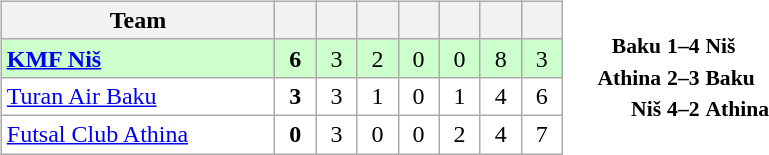<table>
<tr>
<td><br><table class="wikitable" style="text-align: center;">
<tr>
<th width="175">Team</th>
<th width="20"></th>
<th width="20"></th>
<th width="20"></th>
<th width="20"></th>
<th width="20"></th>
<th width="20"></th>
<th width="20"></th>
</tr>
<tr bgcolor="#ccffcc">
<td align="left"> <strong><a href='#'>KMF Niš</a></strong></td>
<td><strong>6</strong></td>
<td>3</td>
<td>2</td>
<td>0</td>
<td>0</td>
<td>8</td>
<td>3</td>
</tr>
<tr bgcolor=ffffff>
<td align="left"> <a href='#'>Turan Air Baku</a></td>
<td><strong>3</strong></td>
<td>3</td>
<td>1</td>
<td>0</td>
<td>1</td>
<td>4</td>
<td>6</td>
</tr>
<tr bgcolor=ffffff>
<td align="left"> <a href='#'>Futsal Club Athina</a></td>
<td><strong>0</strong></td>
<td>3</td>
<td>0</td>
<td>0</td>
<td>2</td>
<td>4</td>
<td>7</td>
</tr>
</table>
</td>
<td><br><table style="font-size:90%; margin: 0 auto;">
<tr>
<td align="right"><strong>Baku</strong></td>
<td align="center"><strong>1–4</strong></td>
<td><strong>Niš</strong></td>
</tr>
<tr>
<td align="right"><strong>Athina</strong></td>
<td align="center"><strong>2–3</strong></td>
<td><strong>Baku</strong></td>
</tr>
<tr>
<td align="right"><strong>Niš</strong></td>
<td align="center"><strong>4–2</strong></td>
<td><strong>Athina</strong></td>
</tr>
</table>
</td>
</tr>
</table>
